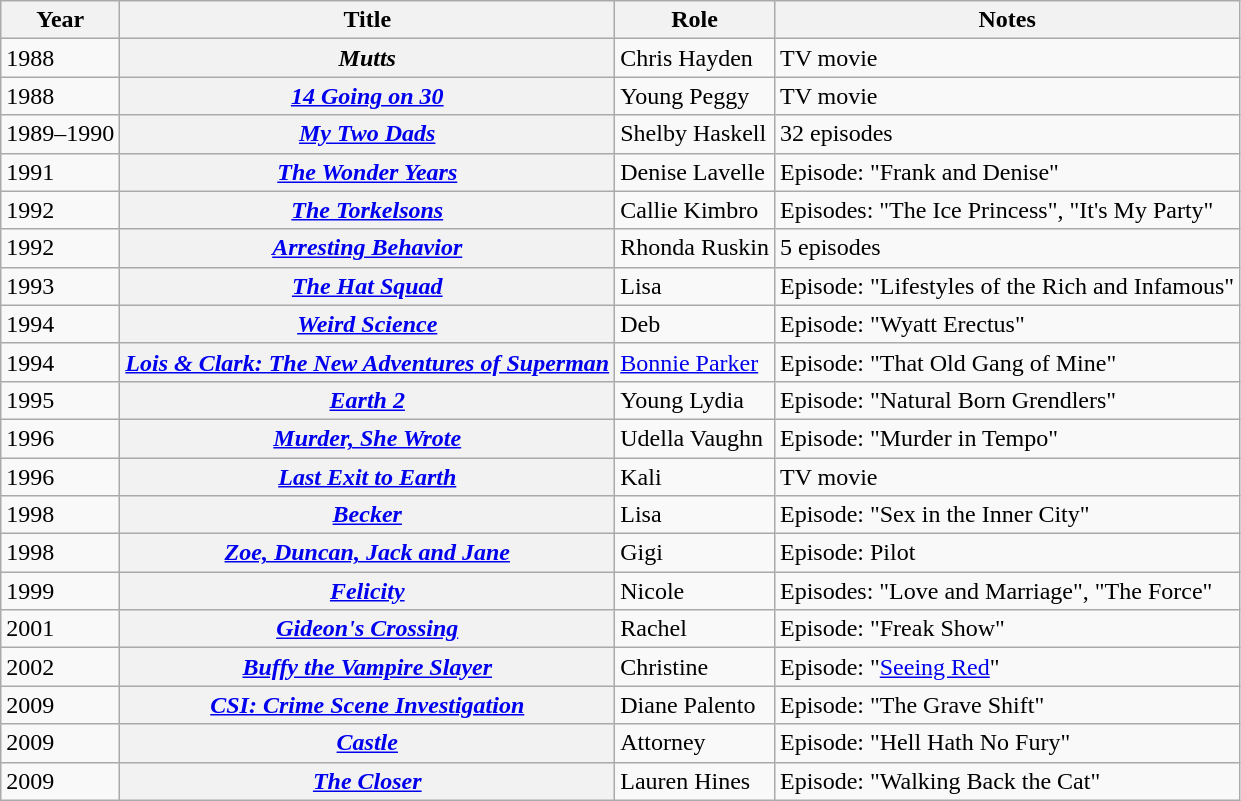<table class="wikitable plainrowheaders sortable">
<tr>
<th scope="col">Year</th>
<th scope="col">Title</th>
<th scope="col">Role</th>
<th scope="col" class="unsortable">Notes</th>
</tr>
<tr>
<td>1988</td>
<th scope="row"><em>Mutts</em></th>
<td>Chris Hayden</td>
<td>TV movie</td>
</tr>
<tr>
<td>1988</td>
<th scope="row"><em><a href='#'>14 Going on 30</a></em></th>
<td>Young Peggy</td>
<td>TV movie</td>
</tr>
<tr>
<td>1989–1990</td>
<th scope="row"><em><a href='#'>My Two Dads</a></em></th>
<td>Shelby Haskell</td>
<td>32 episodes</td>
</tr>
<tr>
<td>1991</td>
<th scope="row"><em> <a href='#'>The Wonder Years</a></em></th>
<td>Denise Lavelle</td>
<td>Episode: "Frank and Denise"</td>
</tr>
<tr>
<td>1992</td>
<th scope="row"><em><a href='#'>The Torkelsons</a></em></th>
<td>Callie Kimbro</td>
<td>Episodes: "The Ice Princess", "It's My Party"</td>
</tr>
<tr>
<td>1992</td>
<th scope="row"><em><a href='#'>Arresting Behavior</a></em></th>
<td>Rhonda Ruskin</td>
<td>5 episodes</td>
</tr>
<tr>
<td>1993</td>
<th scope="row"><em><a href='#'>The Hat Squad</a></em></th>
<td>Lisa</td>
<td>Episode: "Lifestyles of the Rich and Infamous"</td>
</tr>
<tr>
<td>1994</td>
<th scope="row"><em><a href='#'>Weird Science</a></em></th>
<td>Deb</td>
<td>Episode: "Wyatt Erectus"</td>
</tr>
<tr>
<td>1994</td>
<th scope="row"><em><a href='#'>Lois & Clark: The New Adventures of Superman</a></em></th>
<td><a href='#'>Bonnie Parker</a></td>
<td>Episode: "That Old Gang of Mine"</td>
</tr>
<tr>
<td>1995</td>
<th scope="row"><em><a href='#'>Earth 2</a></em></th>
<td>Young Lydia</td>
<td>Episode: "Natural Born Grendlers"</td>
</tr>
<tr>
<td>1996</td>
<th scope="row"><em><a href='#'>Murder, She Wrote</a></em></th>
<td>Udella Vaughn</td>
<td>Episode: "Murder in Tempo"</td>
</tr>
<tr>
<td>1996</td>
<th scope="row"><em><a href='#'>Last Exit to Earth</a></em></th>
<td>Kali</td>
<td>TV movie</td>
</tr>
<tr>
<td>1998</td>
<th scope="row"><em><a href='#'>Becker</a></em></th>
<td>Lisa</td>
<td>Episode: "Sex in the Inner City"</td>
</tr>
<tr>
<td>1998</td>
<th scope="row"><em><a href='#'>Zoe, Duncan, Jack and Jane</a></em></th>
<td>Gigi</td>
<td>Episode: Pilot</td>
</tr>
<tr>
<td>1999</td>
<th scope="row"><em><a href='#'>Felicity</a></em></th>
<td>Nicole</td>
<td>Episodes: "Love and Marriage", "The Force"</td>
</tr>
<tr>
<td>2001</td>
<th scope="row"><em><a href='#'>Gideon's Crossing</a></em></th>
<td>Rachel</td>
<td>Episode: "Freak Show"</td>
</tr>
<tr>
<td>2002</td>
<th scope="row"><em><a href='#'>Buffy the Vampire Slayer</a></em></th>
<td>Christine</td>
<td>Episode: "<a href='#'>Seeing Red</a>"</td>
</tr>
<tr>
<td>2009</td>
<th scope="row"><em><a href='#'>CSI: Crime Scene Investigation</a></em></th>
<td>Diane Palento</td>
<td>Episode: "The Grave Shift"</td>
</tr>
<tr>
<td>2009</td>
<th scope="row"><em><a href='#'>Castle</a></em></th>
<td>Attorney</td>
<td>Episode: "Hell Hath No Fury"</td>
</tr>
<tr>
<td>2009</td>
<th scope="row"><em><a href='#'>The Closer</a></em></th>
<td>Lauren Hines</td>
<td>Episode: "Walking Back the Cat"</td>
</tr>
</table>
